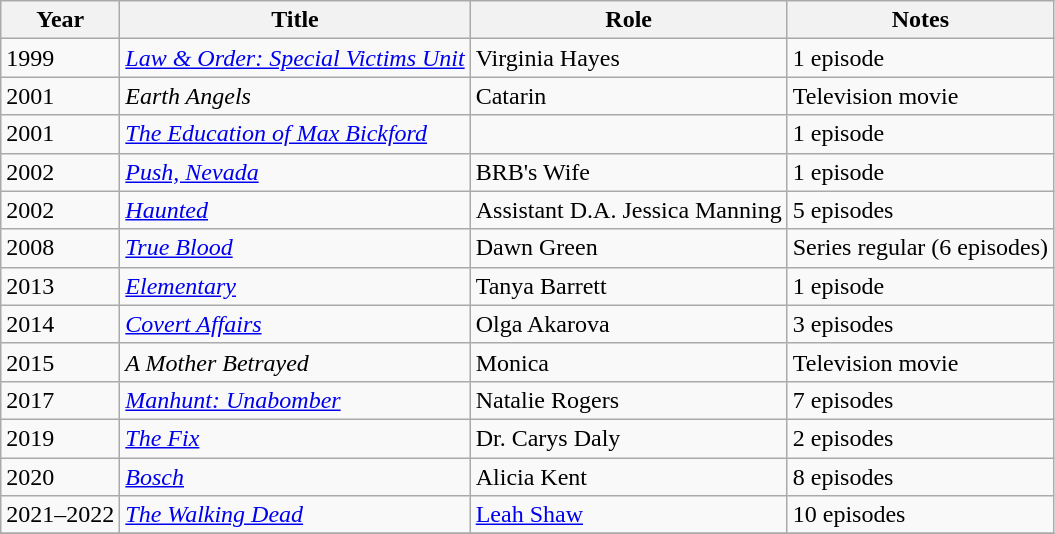<table class="wikitable">
<tr>
<th>Year</th>
<th>Title</th>
<th>Role</th>
<th>Notes</th>
</tr>
<tr>
<td>1999</td>
<td><em><a href='#'>Law & Order: Special Victims Unit</a></em></td>
<td>Virginia Hayes</td>
<td>1 episode</td>
</tr>
<tr>
<td>2001</td>
<td><em>Earth Angels</em></td>
<td>Catarin</td>
<td>Television movie</td>
</tr>
<tr>
<td>2001</td>
<td><em><a href='#'>The Education of Max Bickford</a></em></td>
<td></td>
<td>1 episode</td>
</tr>
<tr>
<td>2002</td>
<td><em><a href='#'>Push, Nevada</a></em></td>
<td>BRB's Wife</td>
<td>1 episode</td>
</tr>
<tr>
<td>2002</td>
<td><em><a href='#'>Haunted</a></em></td>
<td>Assistant D.A. Jessica Manning</td>
<td>5 episodes</td>
</tr>
<tr>
<td>2008</td>
<td><em><a href='#'>True Blood</a></em></td>
<td>Dawn Green</td>
<td>Series regular (6 episodes)</td>
</tr>
<tr>
<td>2013</td>
<td><em><a href='#'>Elementary</a></em></td>
<td>Tanya Barrett</td>
<td>1 episode</td>
</tr>
<tr>
<td>2014</td>
<td><em><a href='#'>Covert Affairs</a></em></td>
<td>Olga Akarova</td>
<td>3 episodes</td>
</tr>
<tr>
<td>2015</td>
<td><em>A Mother Betrayed</em></td>
<td>Monica</td>
<td>Television movie</td>
</tr>
<tr>
<td>2017</td>
<td><em><a href='#'>Manhunt: Unabomber</a></em></td>
<td>Natalie Rogers</td>
<td>7 episodes</td>
</tr>
<tr>
<td>2019</td>
<td><em><a href='#'>The Fix</a></em></td>
<td>Dr. Carys Daly</td>
<td>2 episodes</td>
</tr>
<tr>
<td>2020</td>
<td><em><a href='#'>Bosch</a></em></td>
<td>Alicia Kent</td>
<td>8 episodes</td>
</tr>
<tr>
<td>2021–2022</td>
<td><em><a href='#'>The Walking Dead</a></em></td>
<td><a href='#'>Leah Shaw</a></td>
<td>10 episodes</td>
</tr>
<tr>
</tr>
</table>
